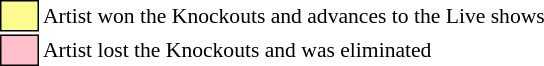<table class="toccolours" style="font-size: 90%; white-space: nowrap;">
<tr>
<td style="background-color:#fdfc8f; border: 1px solid black">      </td>
<td>Artist won the Knockouts and advances to the Live shows</td>
</tr>
<tr>
<td style="background-color:pink; border: 1px solid black">      </td>
<td>Artist lost the Knockouts and was eliminated</td>
</tr>
<tr>
</tr>
</table>
